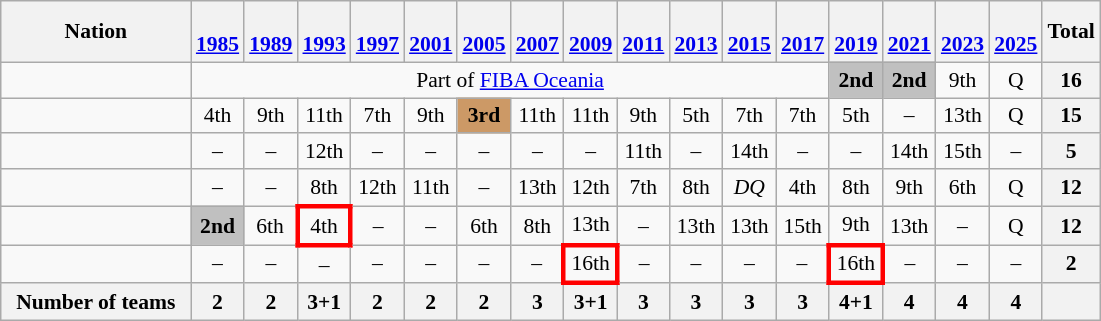<table class="wikitable" style="text-align:center; font-size:90%">
<tr bgcolor="">
<th width=120px>Nation</th>
<th><br><a href='#'>1985</a></th>
<th><br><a href='#'>1989</a></th>
<th><br><a href='#'>1993</a></th>
<th><br><a href='#'>1997</a></th>
<th><br><a href='#'>2001</a></th>
<th><br><a href='#'>2005</a></th>
<th><br><a href='#'>2007</a></th>
<th><br><a href='#'>2009</a></th>
<th><br><a href='#'>2011</a></th>
<th><br><a href='#'>2013</a></th>
<th><br><a href='#'>2015</a></th>
<th><br><a href='#'>2017</a></th>
<th><br><a href='#'>2019</a></th>
<th><br><a href='#'>2021</a></th>
<th><br><a href='#'>2023</a></th>
<th><br><a href='#'>2025</a></th>
<th>Total</th>
</tr>
<tr>
<td align="left"></td>
<td colspan="12">Part of <a href='#'>FIBA Oceania</a></td>
<td bgcolor="silver"><strong>2nd</strong></td>
<td bgcolor="silver"><strong>2nd</strong></td>
<td>9th</td>
<td>Q</td>
<th>16</th>
</tr>
<tr>
<td align="left"></td>
<td>4th</td>
<td>9th</td>
<td>11th</td>
<td>7th</td>
<td>9th</td>
<td bgcolor="cc9966"><strong>3rd</strong></td>
<td>11th</td>
<td>11th</td>
<td>9th</td>
<td>5th</td>
<td>7th</td>
<td>7th</td>
<td>5th</td>
<td>–</td>
<td>13th</td>
<td>Q</td>
<th>15</th>
</tr>
<tr>
<td align="left"></td>
<td>–</td>
<td>–</td>
<td>12th</td>
<td>–</td>
<td>–</td>
<td>–</td>
<td>–</td>
<td>–</td>
<td>11th</td>
<td>–</td>
<td>14th</td>
<td>–</td>
<td>–</td>
<td>14th</td>
<td>15th</td>
<td>–</td>
<th>5</th>
</tr>
<tr>
<td align="left"></td>
<td>–</td>
<td>–</td>
<td>8th</td>
<td>12th</td>
<td>11th</td>
<td>–</td>
<td>13th</td>
<td>12th</td>
<td>7th</td>
<td>8th</td>
<td><em>DQ</em></td>
<td>4th</td>
<td>8th</td>
<td>9th</td>
<td>6th</td>
<td>Q</td>
<th>12</th>
</tr>
<tr>
<td align="left"></td>
<td bgcolor="silver"><strong>2nd</strong></td>
<td>6th</td>
<td style="border: 3px solid red">4th</td>
<td>–</td>
<td>–</td>
<td>6th</td>
<td>8th</td>
<td>13th</td>
<td>–</td>
<td>13th</td>
<td>13th</td>
<td>15th</td>
<td>9th</td>
<td>13th</td>
<td>–</td>
<td>Q</td>
<th>12</th>
</tr>
<tr>
<td align="left"></td>
<td>–</td>
<td>–</td>
<td>–</td>
<td>–</td>
<td>–</td>
<td>–</td>
<td>–</td>
<td style="border: 3px solid red">16th</td>
<td>–</td>
<td>–</td>
<td>–</td>
<td>–</td>
<td style="border: 3px solid red">16th</td>
<td>–</td>
<td>–</td>
<td>–</td>
<th>2</th>
</tr>
<tr>
<th>Number of teams</th>
<th>2</th>
<th>2</th>
<th>3+1</th>
<th>2</th>
<th>2</th>
<th>2</th>
<th>3</th>
<th>3+1</th>
<th>3</th>
<th>3</th>
<th>3</th>
<th>3</th>
<th>4+1</th>
<th>4</th>
<th>4</th>
<th>4</th>
<th></th>
</tr>
</table>
